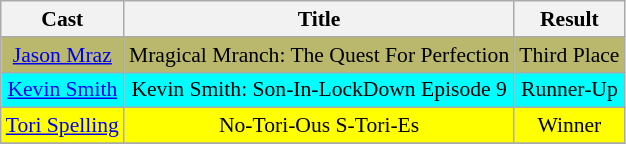<table class="wikitable" style="font-size:90%;">
<tr>
<th>Cast</th>
<th>Title</th>
<th>Result</th>
</tr>
<tr align="center" style="background:#bab86c;">
<td><a href='#'>Jason Mraz</a></td>
<td>Mragical Mranch: The Quest For Perfection</td>
<td>Third Place</td>
</tr>
<tr align="center" style="background:cyan;">
<td><a href='#'>Kevin Smith</a></td>
<td>Kevin Smith: Son-In-LockDown Episode 9</td>
<td>Runner-Up</td>
</tr>
<tr align="center" style="background:yellow;">
<td><a href='#'>Tori Spelling</a></td>
<td>No-Tori-Ous S-Tori-Es</td>
<td>Winner</td>
</tr>
<tr>
</tr>
</table>
